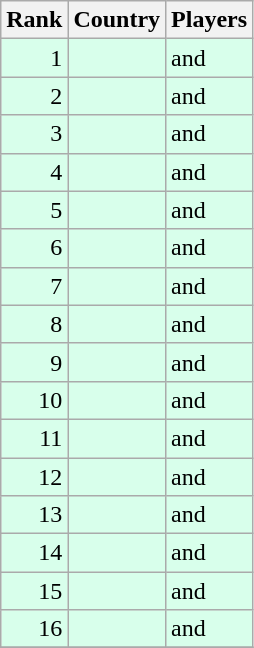<table class="wikitable">
<tr>
<th>Rank</th>
<th>Country</th>
<th>Players</th>
</tr>
<tr style="background:#d8ffeb;">
<td align=right>1</td>
<td></td>
<td> and </td>
</tr>
<tr style="background:#d8ffeb;">
<td align=right>2</td>
<td></td>
<td> and </td>
</tr>
<tr style="background:#d8ffeb;">
<td align=right>3</td>
<td></td>
<td> and </td>
</tr>
<tr style="background:#d8ffeb;">
<td align=right>4</td>
<td></td>
<td> and </td>
</tr>
<tr style="background:#d8ffeb;">
<td align=right>5</td>
<td></td>
<td> and </td>
</tr>
<tr style="background:#d8ffeb;">
<td align=right>6</td>
<td></td>
<td> and </td>
</tr>
<tr style="background:#d8ffeb;">
<td align=right>7</td>
<td></td>
<td> and </td>
</tr>
<tr style="background:#d8ffeb;">
<td align=right>8</td>
<td></td>
<td> and </td>
</tr>
<tr style="background:#d8ffeb;">
<td align=right>9</td>
<td></td>
<td> and </td>
</tr>
<tr style="background:#d8ffeb;">
<td align=right>10</td>
<td></td>
<td> and </td>
</tr>
<tr style="background:#d8ffeb;">
<td align=right>11</td>
<td></td>
<td> and </td>
</tr>
<tr style="background:#d8ffeb;">
<td align=right>12</td>
<td></td>
<td> and </td>
</tr>
<tr style="background:#d8ffeb;">
<td align=right>13</td>
<td></td>
<td> and </td>
</tr>
<tr style="background:#d8ffeb;">
<td align=right>14</td>
<td></td>
<td> and </td>
</tr>
<tr style="background:#d8ffeb;">
<td align=right>15</td>
<td></td>
<td> and </td>
</tr>
<tr style="background:#d8ffeb;">
<td align=right>16</td>
<td></td>
<td> and </td>
</tr>
<tr>
</tr>
</table>
